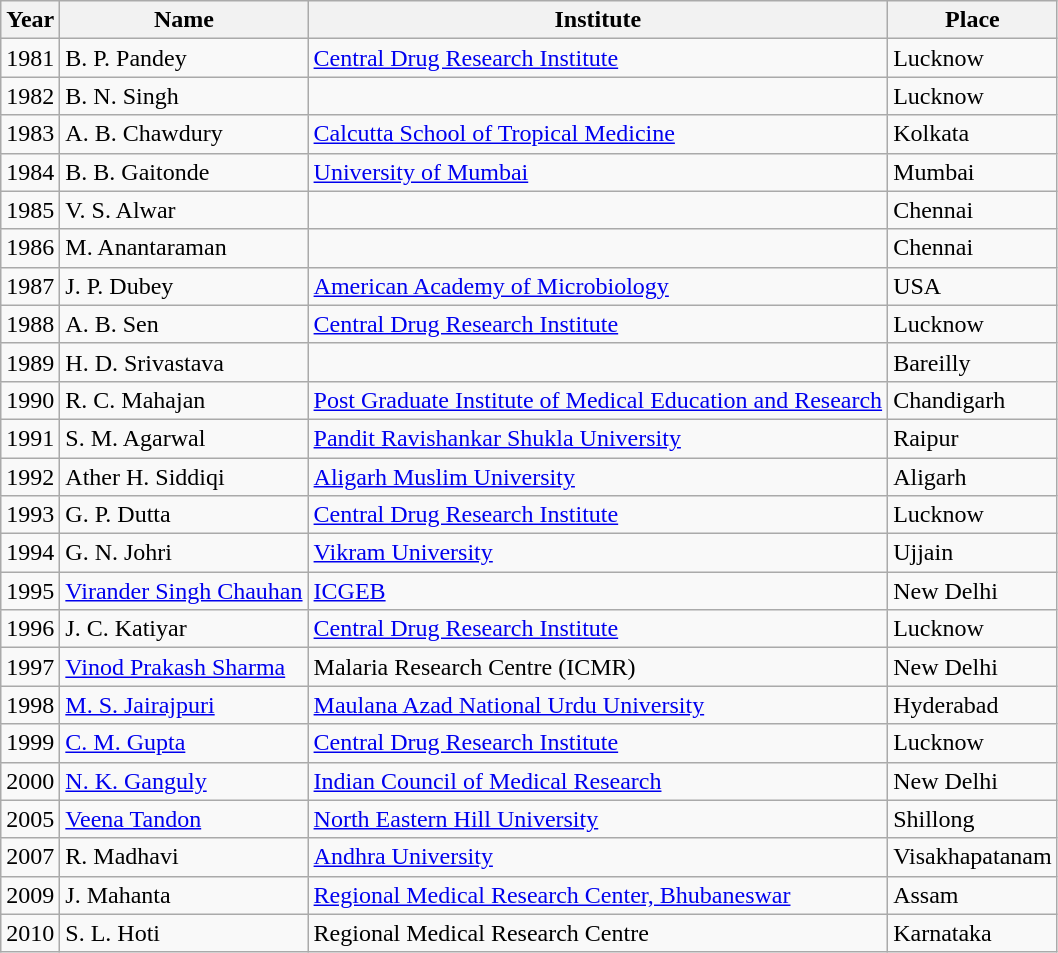<table class="wikitable sortable">
<tr>
<th>Year</th>
<th>Name</th>
<th>Institute</th>
<th>Place</th>
</tr>
<tr>
<td>1981</td>
<td>B. P. Pandey</td>
<td><a href='#'>Central Drug Research Institute</a></td>
<td>Lucknow</td>
</tr>
<tr>
<td>1982</td>
<td>B. N. Singh</td>
<td></td>
<td>Lucknow</td>
</tr>
<tr>
<td>1983</td>
<td>A. B. Chawdury</td>
<td><a href='#'>Calcutta School of Tropical Medicine</a></td>
<td>Kolkata</td>
</tr>
<tr>
<td>1984</td>
<td>B. B. Gaitonde</td>
<td><a href='#'>University of Mumbai</a></td>
<td>Mumbai</td>
</tr>
<tr>
<td>1985</td>
<td>V. S. Alwar</td>
<td></td>
<td>Chennai</td>
</tr>
<tr>
<td>1986</td>
<td>M. Anantaraman</td>
<td></td>
<td>Chennai</td>
</tr>
<tr>
<td>1987</td>
<td>J. P. Dubey</td>
<td><a href='#'>American Academy of Microbiology</a></td>
<td>USA</td>
</tr>
<tr>
<td>1988</td>
<td>A. B. Sen</td>
<td><a href='#'>Central Drug Research Institute</a></td>
<td>Lucknow</td>
</tr>
<tr>
<td>1989</td>
<td>H. D. Srivastava</td>
<td></td>
<td>Bareilly</td>
</tr>
<tr>
<td>1990</td>
<td>R. C. Mahajan</td>
<td><a href='#'>Post Graduate Institute of Medical Education and Research</a></td>
<td>Chandigarh</td>
</tr>
<tr>
<td>1991</td>
<td>S. M. Agarwal</td>
<td><a href='#'>Pandit Ravishankar Shukla University</a></td>
<td>Raipur</td>
</tr>
<tr>
<td>1992</td>
<td>Ather H. Siddiqi</td>
<td><a href='#'>Aligarh Muslim University</a></td>
<td>Aligarh</td>
</tr>
<tr>
<td>1993</td>
<td>G. P. Dutta</td>
<td><a href='#'>Central Drug Research Institute</a></td>
<td>Lucknow</td>
</tr>
<tr>
<td>1994</td>
<td>G. N. Johri</td>
<td><a href='#'>Vikram University</a></td>
<td>Ujjain</td>
</tr>
<tr>
<td>1995</td>
<td><a href='#'>Virander Singh Chauhan</a></td>
<td><a href='#'>ICGEB</a></td>
<td>New Delhi</td>
</tr>
<tr>
<td>1996</td>
<td>J. C. Katiyar</td>
<td><a href='#'>Central Drug Research Institute</a></td>
<td>Lucknow</td>
</tr>
<tr>
<td>1997</td>
<td><a href='#'>Vinod Prakash Sharma</a></td>
<td>Malaria Research Centre (ICMR)</td>
<td>New Delhi</td>
</tr>
<tr>
<td>1998</td>
<td><a href='#'>M. S. Jairajpuri</a></td>
<td><a href='#'>Maulana Azad National Urdu University</a></td>
<td>Hyderabad</td>
</tr>
<tr>
<td>1999</td>
<td><a href='#'>C. M. Gupta</a></td>
<td><a href='#'>Central Drug Research Institute</a></td>
<td>Lucknow</td>
</tr>
<tr>
<td>2000</td>
<td><a href='#'>N. K. Ganguly</a></td>
<td><a href='#'>Indian Council of Medical Research</a></td>
<td>New Delhi</td>
</tr>
<tr>
<td>2005</td>
<td><a href='#'>Veena Tandon</a></td>
<td><a href='#'>North Eastern Hill University</a></td>
<td>Shillong</td>
</tr>
<tr>
<td>2007</td>
<td>R. Madhavi</td>
<td><a href='#'>Andhra University</a></td>
<td>Visakhapatanam</td>
</tr>
<tr>
<td>2009</td>
<td>J. Mahanta</td>
<td><a href='#'>Regional Medical Research Center, Bhubaneswar</a></td>
<td>Assam</td>
</tr>
<tr>
<td>2010</td>
<td>S. L. Hoti</td>
<td>Regional Medical Research Centre</td>
<td>Karnataka</td>
</tr>
</table>
